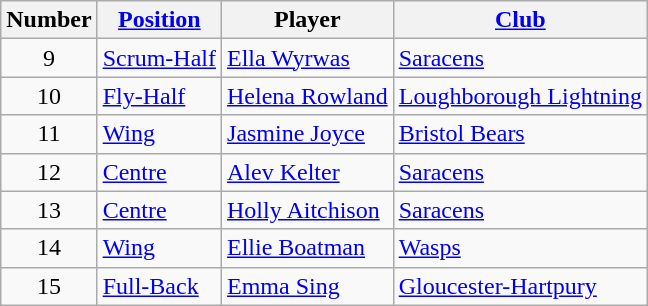<table class="wikitable">
<tr>
<th>Number</th>
<th><a href='#'>Position</a></th>
<th>Player</th>
<th><a href='#'>Club</a></th>
</tr>
<tr>
<td align=center>9</td>
<td><a href='#'>Scrum-Half</a></td>
<td> <a href='#'>Ella Wyrwas</a></td>
<td><a href='#'>Saracens</a></td>
</tr>
<tr>
<td align=center>10</td>
<td><a href='#'>Fly-Half</a></td>
<td> <a href='#'>Helena Rowland</a></td>
<td><a href='#'>Loughborough Lightning</a></td>
</tr>
<tr>
<td align=center>11</td>
<td><a href='#'>Wing</a></td>
<td> <a href='#'>Jasmine Joyce</a></td>
<td><a href='#'>Bristol Bears</a></td>
</tr>
<tr>
<td align=center>12</td>
<td><a href='#'>Centre</a></td>
<td> <a href='#'>Alev Kelter</a></td>
<td><a href='#'>Saracens</a></td>
</tr>
<tr>
<td align=center>13</td>
<td><a href='#'>Centre</a></td>
<td> <a href='#'>Holly Aitchison</a></td>
<td><a href='#'>Saracens</a></td>
</tr>
<tr>
<td align=center>14</td>
<td><a href='#'>Wing</a></td>
<td> <a href='#'>Ellie Boatman</a></td>
<td><a href='#'>Wasps</a></td>
</tr>
<tr>
<td align=center>15</td>
<td><a href='#'>Full-Back</a></td>
<td> <a href='#'>Emma Sing</a></td>
<td><a href='#'>Gloucester-Hartpury</a></td>
</tr>
</table>
